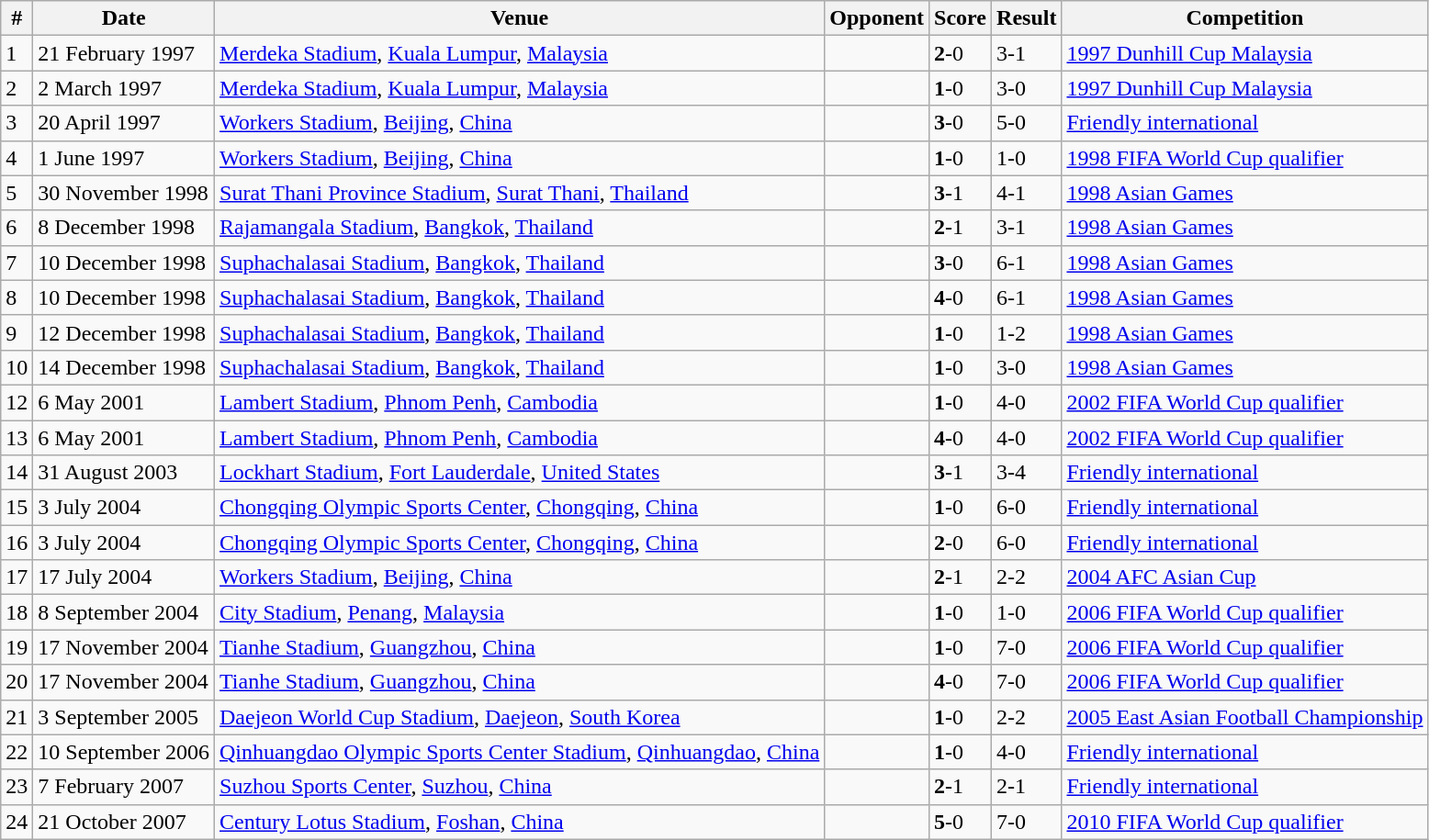<table class="wikitable" style="text-align: left;">
<tr>
<th>#</th>
<th>Date</th>
<th>Venue</th>
<th>Opponent</th>
<th>Score</th>
<th>Result</th>
<th>Competition</th>
</tr>
<tr>
<td>1</td>
<td>21 February 1997</td>
<td><a href='#'>Merdeka Stadium</a>, <a href='#'>Kuala Lumpur</a>, <a href='#'>Malaysia</a></td>
<td></td>
<td><strong>2</strong>-0</td>
<td>3-1</td>
<td><a href='#'>1997 Dunhill Cup Malaysia</a></td>
</tr>
<tr>
<td>2</td>
<td>2 March 1997</td>
<td><a href='#'>Merdeka Stadium</a>, <a href='#'>Kuala Lumpur</a>, <a href='#'>Malaysia</a></td>
<td></td>
<td><strong>1</strong>-0</td>
<td>3-0</td>
<td><a href='#'>1997 Dunhill Cup Malaysia</a></td>
</tr>
<tr>
<td>3</td>
<td>20 April 1997</td>
<td><a href='#'>Workers Stadium</a>, <a href='#'>Beijing</a>, <a href='#'>China</a></td>
<td></td>
<td><strong>3</strong>-0</td>
<td>5-0</td>
<td><a href='#'>Friendly international</a></td>
</tr>
<tr>
<td>4</td>
<td>1 June 1997</td>
<td><a href='#'>Workers Stadium</a>, <a href='#'>Beijing</a>, <a href='#'>China</a></td>
<td></td>
<td><strong>1</strong>-0</td>
<td>1-0</td>
<td><a href='#'>1998 FIFA World Cup qualifier</a></td>
</tr>
<tr>
<td>5</td>
<td>30 November 1998</td>
<td><a href='#'>Surat Thani Province Stadium</a>, <a href='#'>Surat Thani</a>, <a href='#'>Thailand</a></td>
<td></td>
<td><strong>3</strong>-1</td>
<td>4-1</td>
<td><a href='#'>1998 Asian Games</a></td>
</tr>
<tr>
<td>6</td>
<td>8 December 1998</td>
<td><a href='#'>Rajamangala Stadium</a>, <a href='#'>Bangkok</a>, <a href='#'>Thailand</a></td>
<td></td>
<td><strong>2</strong>-1</td>
<td>3-1</td>
<td><a href='#'>1998 Asian Games</a></td>
</tr>
<tr>
<td>7</td>
<td>10 December 1998</td>
<td><a href='#'>Suphachalasai Stadium</a>, <a href='#'>Bangkok</a>, <a href='#'>Thailand</a></td>
<td></td>
<td><strong>3</strong>-0</td>
<td>6-1</td>
<td><a href='#'>1998 Asian Games</a></td>
</tr>
<tr>
<td>8</td>
<td>10 December 1998</td>
<td><a href='#'>Suphachalasai Stadium</a>, <a href='#'>Bangkok</a>, <a href='#'>Thailand</a></td>
<td></td>
<td><strong>4</strong>-0</td>
<td>6-1</td>
<td><a href='#'>1998 Asian Games</a></td>
</tr>
<tr>
<td>9</td>
<td>12 December 1998</td>
<td><a href='#'>Suphachalasai Stadium</a>, <a href='#'>Bangkok</a>, <a href='#'>Thailand</a></td>
<td></td>
<td><strong>1</strong>-0</td>
<td>1-2</td>
<td><a href='#'>1998 Asian Games</a></td>
</tr>
<tr>
<td>10</td>
<td>14 December 1998</td>
<td><a href='#'>Suphachalasai Stadium</a>, <a href='#'>Bangkok</a>, <a href='#'>Thailand</a></td>
<td></td>
<td><strong>1</strong>-0</td>
<td>3-0</td>
<td><a href='#'>1998 Asian Games</a></td>
</tr>
<tr>
<td>12</td>
<td>6 May 2001</td>
<td><a href='#'>Lambert Stadium</a>, <a href='#'>Phnom Penh</a>, <a href='#'>Cambodia</a></td>
<td></td>
<td><strong>1</strong>-0</td>
<td>4-0</td>
<td><a href='#'>2002 FIFA World Cup qualifier</a></td>
</tr>
<tr>
<td>13</td>
<td>6 May 2001</td>
<td><a href='#'>Lambert Stadium</a>, <a href='#'>Phnom Penh</a>, <a href='#'>Cambodia</a></td>
<td></td>
<td><strong>4</strong>-0</td>
<td>4-0</td>
<td><a href='#'>2002 FIFA World Cup qualifier</a></td>
</tr>
<tr>
<td>14</td>
<td>31 August 2003</td>
<td><a href='#'>Lockhart Stadium</a>, <a href='#'>Fort Lauderdale</a>, <a href='#'>United States</a></td>
<td></td>
<td><strong>3</strong>-1</td>
<td>3-4</td>
<td><a href='#'>Friendly international</a></td>
</tr>
<tr>
<td>15</td>
<td>3 July 2004</td>
<td><a href='#'>Chongqing Olympic Sports Center</a>, <a href='#'>Chongqing</a>, <a href='#'>China</a></td>
<td></td>
<td><strong>1</strong>-0</td>
<td>6-0</td>
<td><a href='#'>Friendly international</a></td>
</tr>
<tr>
<td>16</td>
<td>3 July 2004</td>
<td><a href='#'>Chongqing Olympic Sports Center</a>, <a href='#'>Chongqing</a>, <a href='#'>China</a></td>
<td></td>
<td><strong>2</strong>-0</td>
<td>6-0</td>
<td><a href='#'>Friendly international</a></td>
</tr>
<tr>
<td>17</td>
<td>17 July 2004</td>
<td><a href='#'>Workers Stadium</a>, <a href='#'>Beijing</a>, <a href='#'>China</a></td>
<td></td>
<td><strong>2</strong>-1</td>
<td>2-2</td>
<td><a href='#'>2004 AFC Asian Cup</a></td>
</tr>
<tr>
<td>18</td>
<td>8 September 2004</td>
<td><a href='#'>City Stadium</a>, <a href='#'>Penang</a>, <a href='#'>Malaysia</a></td>
<td></td>
<td><strong>1</strong>-0</td>
<td>1-0</td>
<td><a href='#'>2006 FIFA World Cup qualifier</a></td>
</tr>
<tr>
<td>19</td>
<td>17 November 2004</td>
<td><a href='#'>Tianhe Stadium</a>, <a href='#'>Guangzhou</a>, <a href='#'>China</a></td>
<td></td>
<td><strong>1</strong>-0</td>
<td>7-0</td>
<td><a href='#'>2006 FIFA World Cup qualifier</a></td>
</tr>
<tr>
<td>20</td>
<td>17 November 2004</td>
<td><a href='#'>Tianhe Stadium</a>, <a href='#'>Guangzhou</a>, <a href='#'>China</a></td>
<td></td>
<td><strong>4</strong>-0</td>
<td>7-0</td>
<td><a href='#'>2006 FIFA World Cup qualifier</a></td>
</tr>
<tr>
<td>21</td>
<td>3 September 2005</td>
<td><a href='#'>Daejeon World Cup Stadium</a>, <a href='#'>Daejeon</a>, <a href='#'>South Korea</a></td>
<td></td>
<td><strong>1</strong>-0</td>
<td>2-2</td>
<td><a href='#'>2005 East Asian Football Championship</a></td>
</tr>
<tr>
<td>22</td>
<td>10 September 2006</td>
<td><a href='#'>Qinhuangdao Olympic Sports Center Stadium</a>, <a href='#'>Qinhuangdao</a>, <a href='#'>China</a></td>
<td></td>
<td><strong>1</strong>-0</td>
<td>4-0</td>
<td><a href='#'>Friendly international</a></td>
</tr>
<tr>
<td>23</td>
<td>7 February 2007</td>
<td><a href='#'>Suzhou Sports Center</a>, <a href='#'>Suzhou</a>, <a href='#'>China</a></td>
<td></td>
<td><strong>2</strong>-1</td>
<td>2-1</td>
<td><a href='#'>Friendly international</a></td>
</tr>
<tr>
<td>24</td>
<td>21 October 2007</td>
<td><a href='#'>Century Lotus Stadium</a>, <a href='#'>Foshan</a>, <a href='#'>China</a></td>
<td></td>
<td><strong>5</strong>-0</td>
<td>7-0</td>
<td><a href='#'>2010 FIFA World Cup qualifier</a></td>
</tr>
</table>
